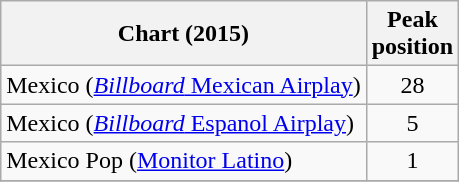<table class="wikitable sortable">
<tr>
<th>Chart (2015)</th>
<th>Peak<br>position</th>
</tr>
<tr>
<td align="left">Mexico (<a href='#'><em>Billboard</em> Mexican Airplay</a>)</td>
<td style="text-align:center;">28</td>
</tr>
<tr>
<td align="left">Mexico (<a href='#'><em>Billboard</em> Espanol Airplay</a>)</td>
<td style="text-align:center;">5</td>
</tr>
<tr>
<td align="left">Mexico Pop (<a href='#'>Monitor Latino</a>)</td>
<td style="text-align:center;">1</td>
</tr>
<tr>
</tr>
</table>
